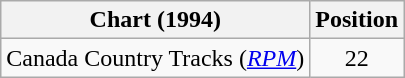<table class="wikitable sortable">
<tr>
<th scope="col">Chart (1994)</th>
<th scope="col">Position</th>
</tr>
<tr>
<td>Canada Country Tracks (<em><a href='#'>RPM</a></em>)</td>
<td align="center">22</td>
</tr>
</table>
